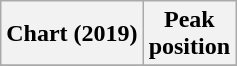<table class="wikitable plainrowheaders" style="text-align:center">
<tr>
<th scope="col">Chart (2019)</th>
<th scope="col">Peak<br>position</th>
</tr>
<tr>
</tr>
</table>
